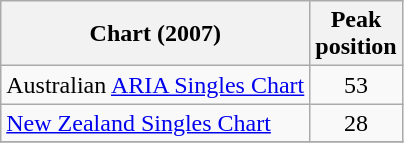<table class="wikitable">
<tr>
<th align="left">Chart (2007)</th>
<th align="center">Peak<br>position</th>
</tr>
<tr>
<td align="left">Australian <a href='#'>ARIA Singles Chart</a></td>
<td align="center">53</td>
</tr>
<tr>
<td align="left"><a href='#'>New Zealand Singles Chart</a></td>
<td align="center">28</td>
</tr>
<tr>
</tr>
</table>
